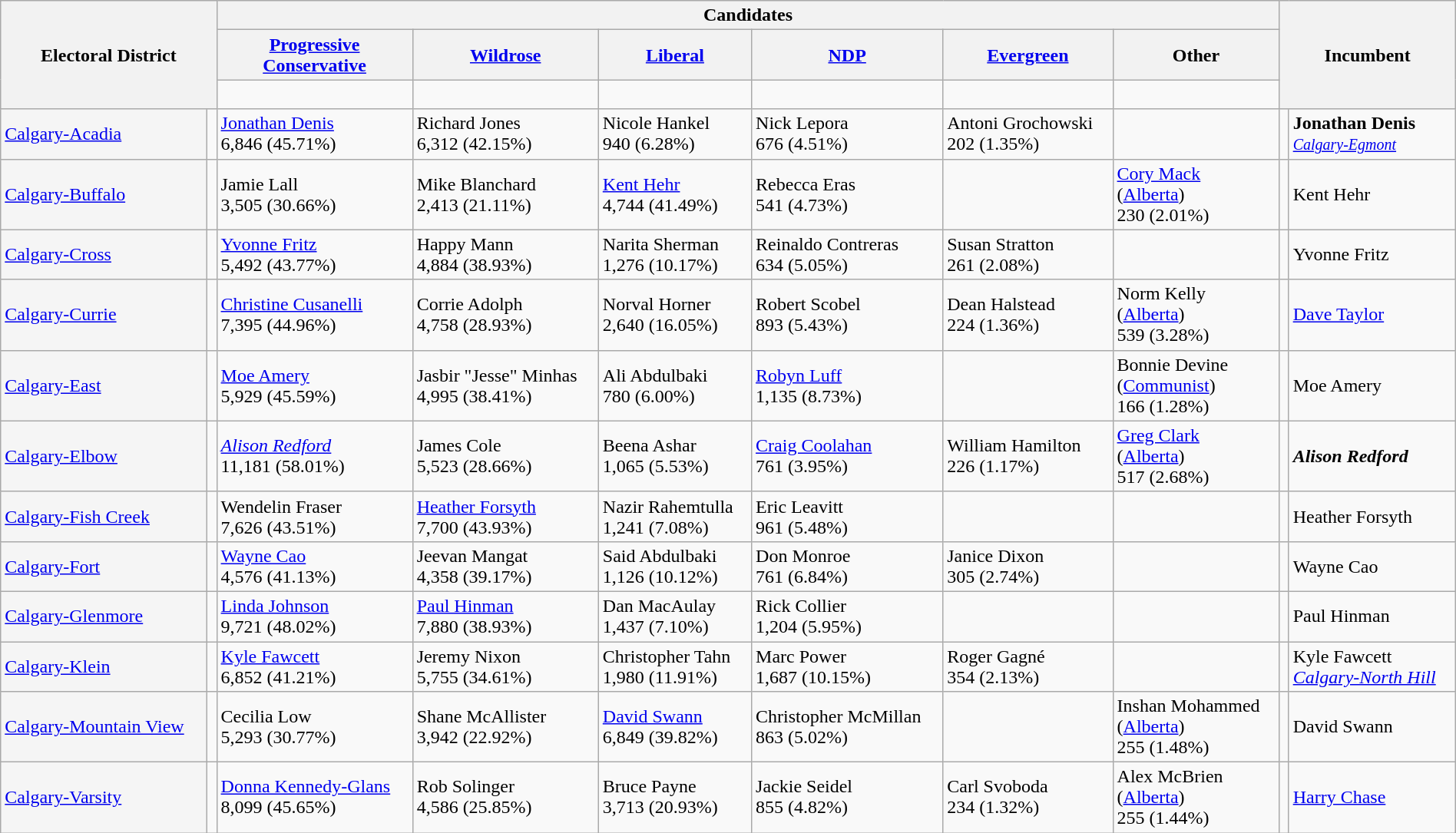<table class="wikitable" style="width:100%">
<tr>
<th rowspan=3 colspan=2>Electoral District</th>
<th colspan=6>Candidates</th>
<th rowspan=3 colspan=2>Incumbent</th>
</tr>
<tr>
<th><a href='#'>Progressive<br>Conservative</a></th>
<th><a href='#'>Wildrose</a></th>
<th><a href='#'>Liberal</a></th>
<th><a href='#'>NDP</a></th>
<th><a href='#'>Evergreen</a></th>
<th>Other</th>
</tr>
<tr>
<td> </td>
<td> </td>
<td> </td>
<td> </td>
<td> </td>
<td> </td>
</tr>
<tr>
<td style="background:whitesmoke;"><a href='#'>Calgary-Acadia</a></td>
<td></td>
<td><a href='#'>Jonathan Denis</a><br>6,846 (45.71%)</td>
<td>Richard Jones<br>6,312 (42.15%)</td>
<td>Nicole Hankel<br>940 (6.28%)</td>
<td>Nick Lepora<br>676 (4.51%)</td>
<td>Antoni Grochowski<br>202 (1.35%)</td>
<td></td>
<td></td>
<td><strong>Jonathan Denis</strong><br><small><em><a href='#'>Calgary-Egmont</a></em></small></td>
</tr>
<tr>
<td style="background:whitesmoke;"><a href='#'>Calgary-Buffalo</a></td>
<td></td>
<td>Jamie Lall<br>3,505 (30.66%)</td>
<td>Mike Blanchard<br>2,413 (21.11%)</td>
<td><a href='#'>Kent Hehr</a><br>4,744 (41.49%)</td>
<td>Rebecca Eras<br>541 (4.73%)</td>
<td></td>
<td><a href='#'>Cory Mack</a><br>(<a href='#'>Alberta</a>)<br>230 (2.01%)</td>
<td></td>
<td>Kent Hehr</td>
</tr>
<tr>
<td style="background:whitesmoke;"><a href='#'>Calgary-Cross</a></td>
<td></td>
<td><a href='#'>Yvonne Fritz</a><br>5,492 (43.77%)</td>
<td>Happy Mann<br>4,884 (38.93%)</td>
<td>Narita Sherman<br>1,276 (10.17%)</td>
<td>Reinaldo Contreras<br>634 (5.05%)</td>
<td>Susan Stratton<br>261 (2.08%)</td>
<td></td>
<td></td>
<td>Yvonne Fritz</td>
</tr>
<tr>
<td style="background:whitesmoke;"><a href='#'>Calgary-Currie</a></td>
<td></td>
<td><a href='#'>Christine Cusanelli</a><br>7,395 (44.96%)</td>
<td>Corrie Adolph<br>4,758 (28.93%)</td>
<td>Norval Horner<br>2,640 (16.05%)</td>
<td>Robert Scobel<br>893 (5.43%)</td>
<td>Dean Halstead<br>224 (1.36%)</td>
<td>Norm Kelly<br>(<a href='#'>Alberta</a>)<br>539 (3.28%)</td>
<td></td>
<td><a href='#'>Dave Taylor</a></td>
</tr>
<tr>
<td style="background:whitesmoke;"><a href='#'>Calgary-East</a></td>
<td></td>
<td><a href='#'>Moe Amery</a><br>5,929 (45.59%)</td>
<td>Jasbir "Jesse" Minhas<br>4,995 (38.41%)</td>
<td>Ali Abdulbaki<br>780 (6.00%)</td>
<td><a href='#'>Robyn Luff</a><br>1,135 (8.73%)</td>
<td></td>
<td>Bonnie Devine<br>(<a href='#'>Communist</a>)<br>166 (1.28%)</td>
<td></td>
<td>Moe Amery</td>
</tr>
<tr>
<td style="background:whitesmoke;"><a href='#'>Calgary-Elbow</a></td>
<td></td>
<td><em><a href='#'>Alison Redford</a></em><br>11,181 (58.01%)</td>
<td>James Cole<br>5,523 (28.66%)</td>
<td>Beena Ashar<br>1,065 (5.53%)</td>
<td><a href='#'>Craig Coolahan</a><br>761 (3.95%)</td>
<td>William Hamilton<br>226 (1.17%)</td>
<td><a href='#'>Greg Clark</a><br>(<a href='#'>Alberta</a>)<br>517 (2.68%)</td>
<td></td>
<td><strong><em>Alison Redford</em></strong></td>
</tr>
<tr>
<td style="background:whitesmoke;"><a href='#'>Calgary-Fish Creek</a></td>
<td></td>
<td>Wendelin Fraser<br>7,626 (43.51%)</td>
<td><a href='#'>Heather Forsyth</a><br>7,700 (43.93%)</td>
<td>Nazir Rahemtulla<br>1,241 (7.08%)</td>
<td>Eric Leavitt<br>961 (5.48%)</td>
<td></td>
<td></td>
<td></td>
<td>Heather Forsyth</td>
</tr>
<tr>
<td style="background:whitesmoke;"><a href='#'>Calgary-Fort</a></td>
<td></td>
<td><a href='#'>Wayne Cao</a><br>4,576 (41.13%)</td>
<td>Jeevan Mangat<br>4,358 (39.17%)</td>
<td>Said Abdulbaki<br>1,126 (10.12%)</td>
<td>Don Monroe<br>761 (6.84%)</td>
<td>Janice Dixon<br>305 (2.74%)</td>
<td></td>
<td></td>
<td>Wayne Cao</td>
</tr>
<tr>
<td style="background:whitesmoke;"><a href='#'>Calgary-Glenmore</a></td>
<td></td>
<td><a href='#'>Linda Johnson</a><br>9,721 (48.02%)</td>
<td><a href='#'>Paul Hinman</a><br>7,880 (38.93%)</td>
<td>Dan MacAulay<br>1,437 (7.10%)</td>
<td>Rick Collier<br>1,204 (5.95%)</td>
<td></td>
<td></td>
<td></td>
<td>Paul Hinman</td>
</tr>
<tr>
<td style="background:whitesmoke;"><a href='#'>Calgary-Klein</a></td>
<td></td>
<td><a href='#'>Kyle Fawcett</a><br>6,852 (41.21%)</td>
<td>Jeremy Nixon<br>5,755 (34.61%)</td>
<td>Christopher Tahn<br>1,980 (11.91%)</td>
<td>Marc Power<br>1,687 (10.15%)</td>
<td>Roger Gagné<br>354 (2.13%)</td>
<td></td>
<td></td>
<td>Kyle Fawcett<br><span><em><a href='#'>Calgary-North Hill</a></em></span></td>
</tr>
<tr>
<td style="background:whitesmoke;"><a href='#'>Calgary-Mountain View</a></td>
<td></td>
<td>Cecilia Low<br>5,293 (30.77%)</td>
<td>Shane McAllister<br>3,942 (22.92%)</td>
<td><a href='#'>David Swann</a><br>6,849 (39.82%)</td>
<td>Christopher McMillan<br>863 (5.02%)</td>
<td></td>
<td>Inshan Mohammed<br>(<a href='#'>Alberta</a>)<br>255 (1.48%)</td>
<td></td>
<td>David Swann</td>
</tr>
<tr>
<td style="background:whitesmoke;"><a href='#'>Calgary-Varsity</a></td>
<td></td>
<td><a href='#'>Donna Kennedy-Glans</a><br>8,099 (45.65%)</td>
<td>Rob Solinger<br>4,586 (25.85%)</td>
<td>Bruce Payne<br>3,713 (20.93%)</td>
<td>Jackie Seidel<br>855 (4.82%)</td>
<td>Carl Svoboda<br>234 (1.32%)</td>
<td>Alex McBrien<br>(<a href='#'>Alberta</a>)<br>255 (1.44%)</td>
<td></td>
<td><a href='#'>Harry Chase</a></td>
</tr>
</table>
